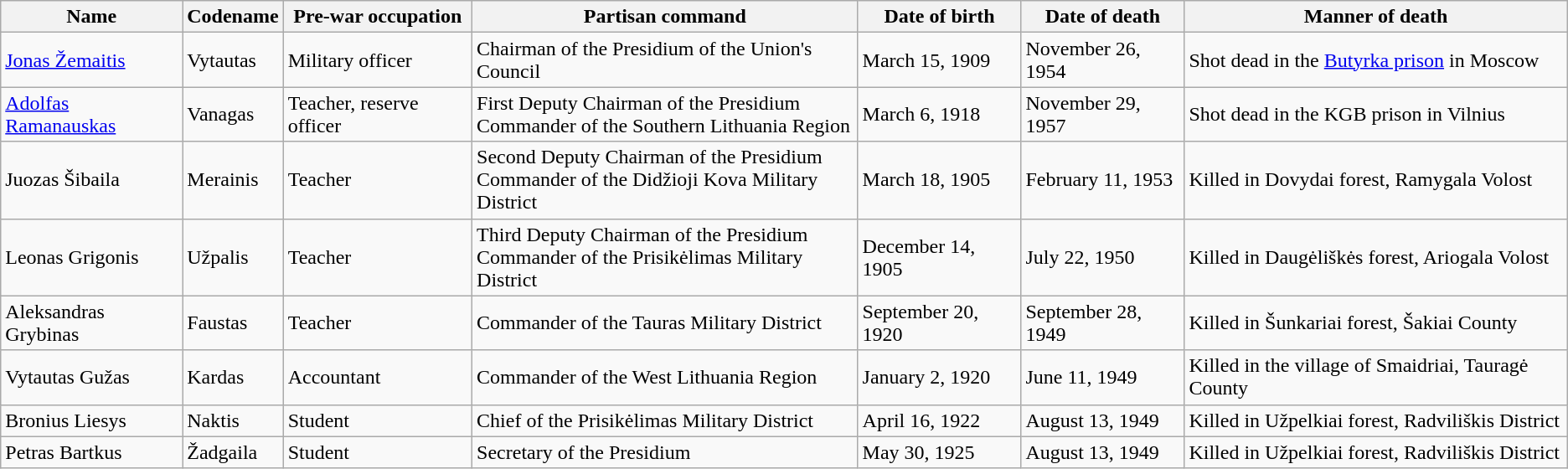<table class=wikitable>
<tr>
<th>Name</th>
<th>Codename</th>
<th>Pre-war occupation</th>
<th>Partisan command</th>
<th>Date of birth</th>
<th>Date of death</th>
<th>Manner of death</th>
</tr>
<tr>
<td><a href='#'>Jonas Žemaitis</a></td>
<td>Vytautas</td>
<td>Military officer</td>
<td>Chairman of the Presidium of the Union's Council</td>
<td>March 15, 1909</td>
<td>November 26, 1954</td>
<td>Shot dead in the <a href='#'>Butyrka prison</a> in Moscow</td>
</tr>
<tr>
<td><a href='#'>Adolfas Ramanauskas</a></td>
<td>Vanagas</td>
<td>Teacher, reserve officer</td>
<td>First Deputy Chairman of the Presidium <br> Commander of the Southern Lithuania Region</td>
<td>March 6, 1918</td>
<td>November 29, 1957</td>
<td>Shot dead in the KGB prison in Vilnius</td>
</tr>
<tr>
<td>Juozas Šibaila</td>
<td>Merainis</td>
<td>Teacher</td>
<td>Second Deputy Chairman of the Presidium <br> Commander of the Didžioji Kova Military District</td>
<td>March 18, 1905</td>
<td>February 11, 1953</td>
<td>Killed in Dovydai forest, Ramygala Volost</td>
</tr>
<tr>
<td>Leonas Grigonis</td>
<td>Užpalis</td>
<td>Teacher</td>
<td>Third Deputy Chairman of the Presidium <br> Commander of the Prisikėlimas Military District</td>
<td>December 14, 1905</td>
<td>July 22, 1950</td>
<td>Killed in Daugėliškės forest, Ariogala Volost</td>
</tr>
<tr>
<td>Aleksandras Grybinas</td>
<td>Faustas</td>
<td>Teacher</td>
<td>Commander of the Tauras Military District</td>
<td>September 20, 1920</td>
<td>September 28, 1949</td>
<td>Killed in Šunkariai forest, Šakiai County</td>
</tr>
<tr>
<td>Vytautas Gužas</td>
<td>Kardas</td>
<td>Accountant</td>
<td>Commander of the West Lithuania Region</td>
<td>January 2, 1920</td>
<td>June 11, 1949</td>
<td>Killed in the village of Smaidriai, Tauragė County</td>
</tr>
<tr>
<td>Bronius Liesys</td>
<td>Naktis</td>
<td>Student</td>
<td>Chief of the Prisikėlimas Military District</td>
<td>April 16, 1922</td>
<td>August 13, 1949</td>
<td>Killed in Užpelkiai forest, Radviliškis District</td>
</tr>
<tr>
<td>Petras Bartkus</td>
<td>Žadgaila</td>
<td>Student</td>
<td>Secretary of the Presidium</td>
<td>May 30, 1925</td>
<td>August 13, 1949</td>
<td>Killed in Užpelkiai forest, Radviliškis District</td>
</tr>
</table>
